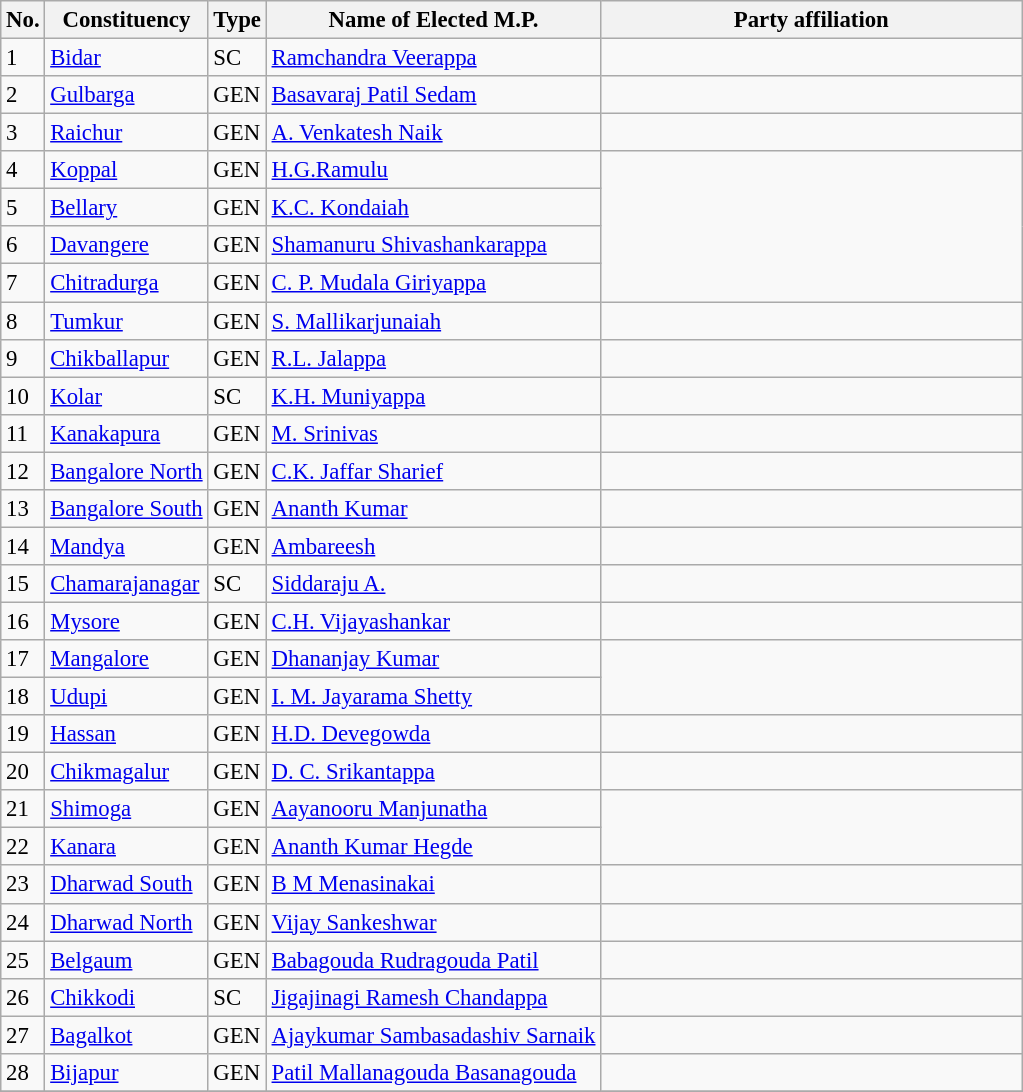<table class="wikitable" style="font-size:95%;">
<tr>
<th>No.</th>
<th>Constituency</th>
<th>Type</th>
<th>Name of Elected M.P.</th>
<th colspan="2" style="width:18em">Party affiliation</th>
</tr>
<tr>
<td>1</td>
<td><a href='#'>Bidar</a></td>
<td>SC</td>
<td><a href='#'>Ramchandra Veerappa</a></td>
<td></td>
</tr>
<tr>
<td>2</td>
<td><a href='#'>Gulbarga</a></td>
<td>GEN</td>
<td><a href='#'>Basavaraj Patil Sedam</a></td>
</tr>
<tr>
<td>3</td>
<td><a href='#'>Raichur</a></td>
<td>GEN</td>
<td><a href='#'>A. Venkatesh Naik</a></td>
<td></td>
</tr>
<tr>
<td>4</td>
<td><a href='#'>Koppal</a></td>
<td>GEN</td>
<td><a href='#'>H.G.Ramulu</a></td>
</tr>
<tr>
<td>5</td>
<td><a href='#'>Bellary</a></td>
<td>GEN</td>
<td><a href='#'>K.C. Kondaiah</a></td>
</tr>
<tr>
<td>6</td>
<td><a href='#'>Davangere</a></td>
<td>GEN</td>
<td><a href='#'>Shamanuru Shivashankarappa</a></td>
</tr>
<tr>
<td>7</td>
<td><a href='#'>Chitradurga</a></td>
<td>GEN</td>
<td><a href='#'>C. P. Mudala Giriyappa</a></td>
</tr>
<tr>
<td>8</td>
<td><a href='#'>Tumkur</a></td>
<td>GEN</td>
<td><a href='#'>S. Mallikarjunaiah</a></td>
<td></td>
</tr>
<tr>
<td>9</td>
<td><a href='#'>Chikballapur</a></td>
<td>GEN</td>
<td><a href='#'>R.L. Jalappa</a></td>
<td></td>
</tr>
<tr>
<td>10</td>
<td><a href='#'>Kolar</a></td>
<td>SC</td>
<td><a href='#'>K.H. Muniyappa</a></td>
</tr>
<tr>
<td>11</td>
<td><a href='#'>Kanakapura</a></td>
<td>GEN</td>
<td><a href='#'>M. Srinivas</a></td>
<td></td>
</tr>
<tr>
<td>12</td>
<td><a href='#'>Bangalore North</a></td>
<td>GEN</td>
<td><a href='#'>C.K. Jaffar Sharief</a></td>
<td></td>
</tr>
<tr>
<td>13</td>
<td><a href='#'>Bangalore South</a></td>
<td>GEN</td>
<td><a href='#'>Ananth Kumar</a></td>
<td></td>
</tr>
<tr>
<td>14</td>
<td><a href='#'>Mandya</a></td>
<td>GEN</td>
<td><a href='#'>Ambareesh</a></td>
<td></td>
</tr>
<tr>
<td>15</td>
<td><a href='#'>Chamarajanagar</a></td>
<td>SC</td>
<td><a href='#'>Siddaraju A.</a></td>
</tr>
<tr>
<td>16</td>
<td><a href='#'>Mysore</a></td>
<td>GEN</td>
<td><a href='#'>C.H. Vijayashankar</a></td>
<td></td>
</tr>
<tr>
<td>17</td>
<td><a href='#'>Mangalore</a></td>
<td>GEN</td>
<td><a href='#'>Dhananjay Kumar</a></td>
</tr>
<tr>
<td>18</td>
<td><a href='#'>Udupi</a></td>
<td>GEN</td>
<td><a href='#'>I. M. Jayarama Shetty</a></td>
</tr>
<tr>
<td>19</td>
<td><a href='#'>Hassan</a></td>
<td>GEN</td>
<td><a href='#'>H.D. Devegowda</a></td>
<td></td>
</tr>
<tr>
<td>20</td>
<td><a href='#'>Chikmagalur</a></td>
<td>GEN</td>
<td><a href='#'>D. C. Srikantappa</a></td>
<td></td>
</tr>
<tr>
<td>21</td>
<td><a href='#'>Shimoga</a></td>
<td>GEN</td>
<td><a href='#'>Aayanooru Manjunatha</a></td>
</tr>
<tr>
<td>22</td>
<td><a href='#'>Kanara</a></td>
<td>GEN</td>
<td><a href='#'>Ananth Kumar Hegde</a></td>
</tr>
<tr>
<td>23</td>
<td><a href='#'>Dharwad South</a></td>
<td>GEN</td>
<td><a href='#'>B M Menasinakai</a></td>
<td></td>
</tr>
<tr>
<td>24</td>
<td><a href='#'>Dharwad North</a></td>
<td>GEN</td>
<td><a href='#'>Vijay Sankeshwar</a></td>
<td></td>
</tr>
<tr>
<td>25</td>
<td><a href='#'>Belgaum</a></td>
<td>GEN</td>
<td><a href='#'>Babagouda Rudragouda Patil</a></td>
</tr>
<tr>
<td>26</td>
<td><a href='#'>Chikkodi</a></td>
<td>SC</td>
<td><a href='#'>Jigajinagi Ramesh Chandappa</a></td>
<td></td>
</tr>
<tr>
<td>27</td>
<td><a href='#'>Bagalkot</a></td>
<td>GEN</td>
<td><a href='#'>Ajaykumar Sambasadashiv Sarnaik</a></td>
</tr>
<tr>
<td>28</td>
<td><a href='#'>Bijapur</a></td>
<td>GEN</td>
<td><a href='#'>Patil Mallanagouda Basanagouda</a></td>
<td></td>
</tr>
<tr>
</tr>
</table>
